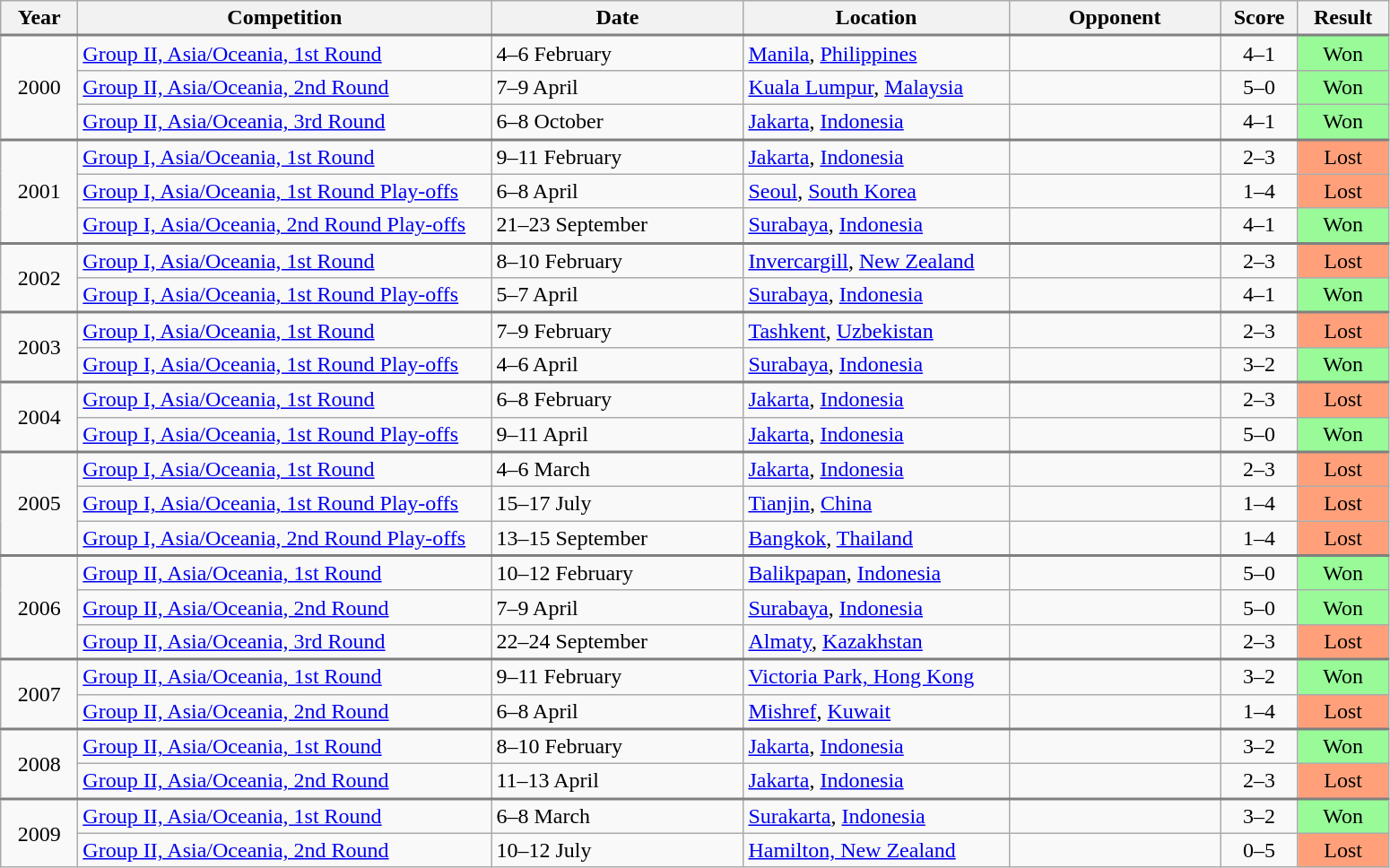<table class="wikitable collapsible collapsed">
<tr>
<th width="50">Year</th>
<th width="300">Competition</th>
<th width="180">Date</th>
<th width="190">Location</th>
<th width="150">Opponent</th>
<th width="50">Score</th>
<th width="60">Result</th>
</tr>
<tr style="border-top:2px solid gray;">
<td align="center" rowspan="3">2000</td>
<td><a href='#'>Group II, Asia/Oceania, 1st Round</a></td>
<td>4–6 February</td>
<td><a href='#'>Manila</a>, <a href='#'>Philippines</a></td>
<td></td>
<td align="center">4–1</td>
<td align="center" bgcolor="#98FB98">Won</td>
</tr>
<tr>
<td><a href='#'>Group II, Asia/Oceania, 2nd Round</a></td>
<td>7–9 April</td>
<td><a href='#'>Kuala Lumpur</a>, <a href='#'>Malaysia</a></td>
<td></td>
<td align="center">5–0</td>
<td align="center" bgcolor="#98FB98">Won</td>
</tr>
<tr>
<td><a href='#'>Group II, Asia/Oceania, 3rd Round</a></td>
<td>6–8 October</td>
<td><a href='#'>Jakarta</a>, <a href='#'>Indonesia</a></td>
<td></td>
<td align="center">4–1</td>
<td align="center" bgcolor="#98FB98">Won</td>
</tr>
<tr style="border-top:2px solid gray;">
<td align="center" rowspan="3">2001</td>
<td><a href='#'>Group I, Asia/Oceania, 1st Round</a></td>
<td>9–11 February</td>
<td><a href='#'>Jakarta</a>, <a href='#'>Indonesia</a></td>
<td></td>
<td align="center">2–3</td>
<td align="center" bgcolor="#FFA07A">Lost</td>
</tr>
<tr>
<td><a href='#'>Group I, Asia/Oceania, 1st Round Play-offs</a></td>
<td>6–8 April</td>
<td><a href='#'>Seoul</a>, <a href='#'>South Korea</a></td>
<td></td>
<td align="center">1–4</td>
<td align="center" bgcolor="#FFA07A">Lost</td>
</tr>
<tr>
<td><a href='#'>Group I, Asia/Oceania, 2nd Round Play-offs</a></td>
<td>21–23 September</td>
<td><a href='#'>Surabaya</a>, <a href='#'>Indonesia</a></td>
<td></td>
<td align="center">4–1</td>
<td align="center" bgcolor="#98FB98">Won</td>
</tr>
<tr style="border-top:2px solid gray;">
<td align="center" rowspan="2">2002</td>
<td><a href='#'>Group I, Asia/Oceania, 1st Round</a></td>
<td>8–10 February</td>
<td><a href='#'>Invercargill</a>, <a href='#'>New Zealand</a></td>
<td></td>
<td align="center">2–3</td>
<td align="center" bgcolor="#FFA07A">Lost</td>
</tr>
<tr>
<td><a href='#'>Group I, Asia/Oceania, 1st Round Play-offs</a></td>
<td>5–7 April</td>
<td><a href='#'>Surabaya</a>, <a href='#'>Indonesia</a></td>
<td></td>
<td align="center">4–1</td>
<td align="center" bgcolor="#98FB98">Won</td>
</tr>
<tr style="border-top:2px solid gray;">
<td align="center" rowspan="2">2003</td>
<td><a href='#'>Group I, Asia/Oceania, 1st Round</a></td>
<td>7–9 February</td>
<td><a href='#'>Tashkent</a>, <a href='#'>Uzbekistan</a></td>
<td></td>
<td align="center">2–3</td>
<td align="center" bgcolor="#FFA07A">Lost</td>
</tr>
<tr>
<td><a href='#'>Group I, Asia/Oceania, 1st Round Play-offs</a></td>
<td>4–6 April</td>
<td><a href='#'>Surabaya</a>, <a href='#'>Indonesia</a></td>
<td></td>
<td align="center">3–2</td>
<td align="center" bgcolor="#98FB98">Won</td>
</tr>
<tr style="border-top:2px solid gray;">
<td align="center" rowspan="2">2004</td>
<td><a href='#'>Group I, Asia/Oceania, 1st Round</a></td>
<td>6–8 February</td>
<td><a href='#'>Jakarta</a>, <a href='#'>Indonesia</a></td>
<td></td>
<td align="center">2–3</td>
<td align="center" bgcolor="#FFA07A">Lost</td>
</tr>
<tr>
<td><a href='#'>Group I, Asia/Oceania, 1st Round Play-offs</a></td>
<td>9–11 April</td>
<td><a href='#'>Jakarta</a>, <a href='#'>Indonesia</a></td>
<td></td>
<td align="center">5–0</td>
<td align="center" bgcolor="#98FB98">Won</td>
</tr>
<tr style="border-top:2px solid gray;">
<td align="center" rowspan="3">2005</td>
<td><a href='#'>Group I, Asia/Oceania, 1st Round</a></td>
<td>4–6 March</td>
<td><a href='#'>Jakarta</a>, <a href='#'>Indonesia</a></td>
<td></td>
<td align="center">2–3</td>
<td align="center" bgcolor="#FFA07A">Lost</td>
</tr>
<tr>
<td><a href='#'>Group I, Asia/Oceania, 1st Round Play-offs</a></td>
<td>15–17 July</td>
<td><a href='#'>Tianjin</a>, <a href='#'>China</a></td>
<td></td>
<td align="center">1–4</td>
<td align="center" bgcolor="#FFA07A">Lost</td>
</tr>
<tr>
<td><a href='#'>Group I, Asia/Oceania, 2nd Round Play-offs</a></td>
<td>13–15 September</td>
<td><a href='#'>Bangkok</a>, <a href='#'>Thailand</a></td>
<td></td>
<td align="center">1–4</td>
<td align="center" bgcolor="#FFA07A">Lost</td>
</tr>
<tr style="border-top:2px solid gray;">
<td align="center" rowspan="3">2006</td>
<td><a href='#'>Group II, Asia/Oceania, 1st Round</a></td>
<td>10–12 February</td>
<td><a href='#'>Balikpapan</a>, <a href='#'>Indonesia</a></td>
<td></td>
<td align="center">5–0</td>
<td align="center" bgcolor="#98FB98">Won</td>
</tr>
<tr>
<td><a href='#'>Group II, Asia/Oceania, 2nd Round</a></td>
<td>7–9 April</td>
<td><a href='#'>Surabaya</a>, <a href='#'>Indonesia</a></td>
<td></td>
<td align="center">5–0</td>
<td align="center" bgcolor="#98FB98">Won</td>
</tr>
<tr>
<td><a href='#'>Group II, Asia/Oceania, 3rd Round</a></td>
<td>22–24 September</td>
<td><a href='#'>Almaty</a>, <a href='#'>Kazakhstan</a></td>
<td></td>
<td align="center">2–3</td>
<td align="center" bgcolor="#FFA07A">Lost</td>
</tr>
<tr style="border-top:2px solid gray;">
<td align="center" rowspan="2">2007</td>
<td><a href='#'>Group II, Asia/Oceania, 1st Round</a></td>
<td>9–11 February</td>
<td><a href='#'>Victoria Park, Hong Kong</a></td>
<td></td>
<td align="center">3–2</td>
<td align="center" bgcolor="#98FB98">Won</td>
</tr>
<tr>
<td><a href='#'>Group II, Asia/Oceania, 2nd Round</a></td>
<td>6–8 April</td>
<td><a href='#'>Mishref</a>, <a href='#'>Kuwait</a></td>
<td></td>
<td align="center">1–4</td>
<td align="center" bgcolor="#FFA07A">Lost</td>
</tr>
<tr style="border-top:2px solid gray;">
<td align="center" rowspan="2">2008</td>
<td><a href='#'>Group II, Asia/Oceania, 1st Round</a></td>
<td>8–10 February</td>
<td><a href='#'>Jakarta</a>, <a href='#'>Indonesia</a></td>
<td></td>
<td align="center">3–2</td>
<td align="center" bgcolor="#98FB98">Won</td>
</tr>
<tr>
<td><a href='#'>Group II, Asia/Oceania, 2nd Round</a></td>
<td>11–13 April</td>
<td><a href='#'>Jakarta</a>, <a href='#'>Indonesia</a></td>
<td></td>
<td align="center">2–3</td>
<td align="center" bgcolor="#FFA07A">Lost</td>
</tr>
<tr style="border-top:2px solid gray;">
<td align="center" rowspan="2">2009</td>
<td><a href='#'>Group II, Asia/Oceania, 1st Round</a></td>
<td>6–8 March</td>
<td><a href='#'>Surakarta</a>, <a href='#'>Indonesia</a></td>
<td></td>
<td align="center">3–2</td>
<td align="center" bgcolor="#98FB98">Won</td>
</tr>
<tr>
<td><a href='#'>Group II, Asia/Oceania, 2nd Round</a></td>
<td>10–12 July</td>
<td><a href='#'>Hamilton, New Zealand</a></td>
<td></td>
<td align="center">0–5</td>
<td align="center" bgcolor="#FFA07A">Lost</td>
</tr>
</table>
